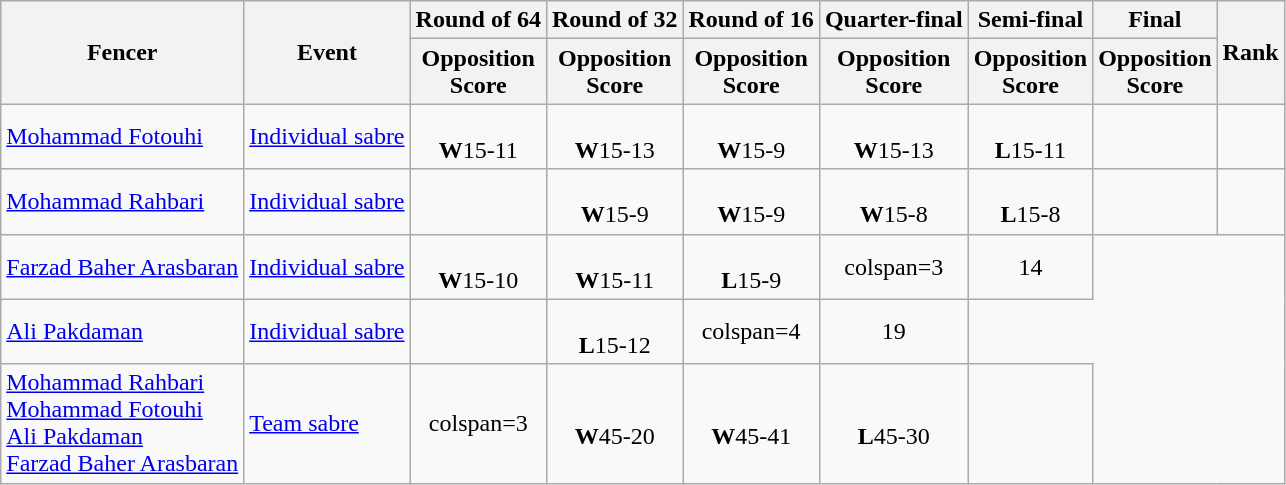<table class=wikitable style="align:center; white-space:nowrap">
<tr>
<th rowspan=2>Fencer</th>
<th rowspan=2>Event</th>
<th>Round of 64</th>
<th>Round of 32</th>
<th>Round of 16</th>
<th>Quarter-final</th>
<th>Semi-final</th>
<th>Final</th>
<th rowspan=2>Rank</th>
</tr>
<tr>
<th>Opposition<br>Score</th>
<th>Opposition<br>Score</th>
<th>Opposition<br>Score</th>
<th>Opposition<br>Score</th>
<th>Opposition<br>Score</th>
<th>Opposition<br>Score</th>
</tr>
<tr align=center>
<td align=left><a href='#'>Mohammad Fotouhi</a></td>
<td align=left><a href='#'>Individual sabre</a></td>
<td><br><strong>W</strong>15-11</td>
<td><br><strong>W</strong>15-13</td>
<td><br><strong>W</strong>15-9</td>
<td><br><strong>W</strong>15-13</td>
<td><br><strong>L</strong>15-11</td>
<td></td>
<td></td>
</tr>
<tr align=center>
<td align=left><a href='#'>Mohammad Rahbari</a></td>
<td align=left><a href='#'>Individual sabre</a></td>
<td></td>
<td><br><strong>W</strong>15-9</td>
<td><br><strong>W</strong>15-9</td>
<td><br><strong>W</strong>15-8</td>
<td><br><strong>L</strong>15-8</td>
<td></td>
<td></td>
</tr>
<tr align=center>
<td align=left><a href='#'>Farzad Baher Arasbaran</a></td>
<td align=left><a href='#'>Individual sabre</a></td>
<td><br><strong>W</strong>15-10</td>
<td><br><strong>W</strong>15-11</td>
<td><br><strong>L</strong>15-9</td>
<td>colspan=3 </td>
<td>14</td>
</tr>
<tr align=center>
<td align=left><a href='#'>Ali Pakdaman</a></td>
<td align=left><a href='#'>Individual sabre</a></td>
<td></td>
<td><br><strong>L</strong>15-12</td>
<td>colspan=4 </td>
<td>19</td>
</tr>
<tr align=center>
<td align=left><a href='#'>Mohammad Rahbari</a><br><a href='#'>Mohammad Fotouhi</a><br><a href='#'>Ali Pakdaman</a><br><a href='#'>Farzad Baher Arasbaran</a></td>
<td align=left><a href='#'>Team sabre</a></td>
<td>colspan=3 </td>
<td><br><strong>W</strong>45-20</td>
<td><br><strong>W</strong>45-41</td>
<td><br><strong>L</strong>45-30</td>
<td></td>
</tr>
</table>
